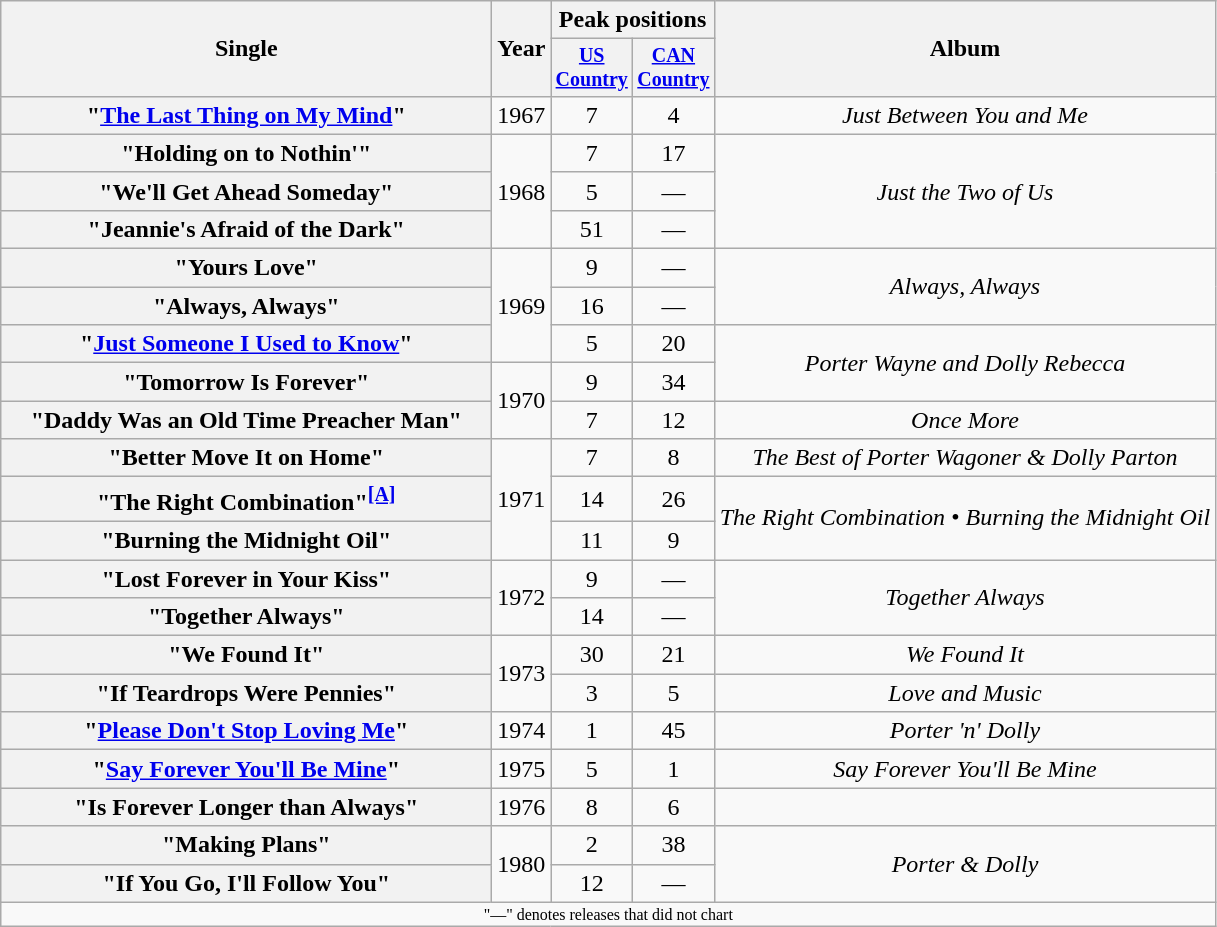<table class="wikitable plainrowheaders" style="text-align:center;">
<tr>
<th rowspan="2" style="width:20em;">Single</th>
<th rowspan="2">Year</th>
<th colspan="2">Peak positions</th>
<th rowspan="2">Album</th>
</tr>
<tr style="font-size:smaller;">
<th width="45"><a href='#'>US Country</a><br></th>
<th width="45"><a href='#'>CAN Country</a></th>
</tr>
<tr>
<th scope="row">"<a href='#'>The Last Thing on My Mind</a>"</th>
<td>1967</td>
<td>7</td>
<td>4</td>
<td><em>Just Between You and Me</em></td>
</tr>
<tr>
<th scope="row">"Holding on to Nothin'"</th>
<td rowspan="3">1968</td>
<td>7</td>
<td>17</td>
<td rowspan="3"><em>Just the Two of Us</em></td>
</tr>
<tr>
<th scope="row">"We'll Get Ahead Someday"</th>
<td>5</td>
<td>—</td>
</tr>
<tr>
<th scope="row">"Jeannie's Afraid of the Dark"</th>
<td>51</td>
<td>—</td>
</tr>
<tr>
<th scope="row">"Yours Love"</th>
<td rowspan="3">1969</td>
<td>9</td>
<td>—</td>
<td rowspan="2"><em>Always, Always</em></td>
</tr>
<tr>
<th scope="row">"Always, Always"</th>
<td>16</td>
<td>—</td>
</tr>
<tr>
<th scope="row">"<a href='#'>Just Someone I Used to Know</a>"</th>
<td>5</td>
<td>20</td>
<td rowspan="2"><em>Porter Wayne and Dolly Rebecca</em></td>
</tr>
<tr>
<th scope="row">"Tomorrow Is Forever"</th>
<td rowspan="2">1970</td>
<td>9</td>
<td>34</td>
</tr>
<tr>
<th scope="row">"Daddy Was an Old Time Preacher Man"</th>
<td>7</td>
<td>12</td>
<td><em>Once More</em></td>
</tr>
<tr>
<th scope="row">"Better Move It on Home"</th>
<td rowspan="3">1971</td>
<td>7</td>
<td>8</td>
<td><em>The Best of Porter Wagoner & Dolly Parton</em></td>
</tr>
<tr>
<th scope="row">"The Right Combination"<sup><span></span><a href='#'><strong>[A]</strong></a></sup></th>
<td>14</td>
<td>26</td>
<td rowspan="2"><em>The Right Combination • Burning the Midnight Oil </em></td>
</tr>
<tr>
<th scope="row">"Burning the Midnight Oil"</th>
<td>11</td>
<td>9</td>
</tr>
<tr>
<th scope="row">"Lost Forever in Your Kiss"</th>
<td rowspan="2">1972</td>
<td>9</td>
<td>—</td>
<td rowspan="2"><em>Together Always</em></td>
</tr>
<tr>
<th scope="row">"Together Always"</th>
<td>14</td>
<td>—</td>
</tr>
<tr>
<th scope="row">"We Found It"</th>
<td rowspan="2">1973</td>
<td>30</td>
<td>21</td>
<td><em>We Found It</em></td>
</tr>
<tr>
<th scope="row">"If Teardrops Were Pennies"</th>
<td>3</td>
<td>5</td>
<td><em>Love and Music</em></td>
</tr>
<tr>
<th scope="row">"<a href='#'>Please Don't Stop Loving Me</a>"</th>
<td>1974</td>
<td>1</td>
<td>45</td>
<td><em>Porter 'n' Dolly</em></td>
</tr>
<tr>
<th scope="row">"<a href='#'>Say Forever You'll Be Mine</a>"</th>
<td>1975</td>
<td>5</td>
<td>1</td>
<td><em>Say Forever You'll Be Mine</em></td>
</tr>
<tr>
<th scope="row">"Is Forever Longer than Always"</th>
<td>1976</td>
<td>8</td>
<td>6</td>
<td></td>
</tr>
<tr>
<th scope="row">"Making Plans"</th>
<td rowspan = "2">1980</td>
<td>2</td>
<td>38</td>
<td rowspan="2"><em>Porter & Dolly</em></td>
</tr>
<tr>
<th scope="row">"If You Go, I'll Follow You"</th>
<td>12</td>
<td>—</td>
</tr>
<tr>
<td colspan="5" style="font-size: 8pt">"—" denotes releases that did not chart</td>
</tr>
</table>
